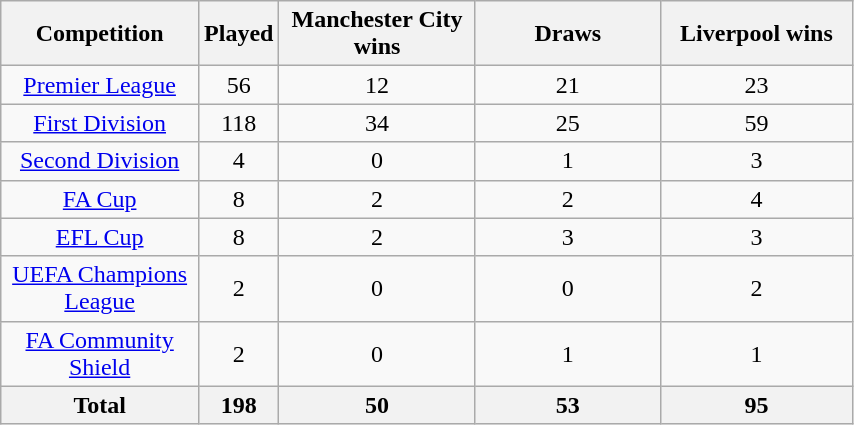<table class="wikitable" style="width:45%; text-align:center">
<tr>
<th style="width: 25%;">Competition</th>
<th>Played</th>
<th style="width: 25%;">Manchester City wins</th>
<th style="width: 25%;">Draws</th>
<th style="width: 25%;">Liverpool wins</th>
</tr>
<tr>
<td><a href='#'>Premier League</a></td>
<td>56</td>
<td>12</td>
<td>21</td>
<td>23</td>
</tr>
<tr>
<td><a href='#'>First Division</a></td>
<td>118</td>
<td>34</td>
<td>25</td>
<td>59</td>
</tr>
<tr>
<td><a href='#'>Second Division</a></td>
<td>4</td>
<td>0</td>
<td>1</td>
<td>3</td>
</tr>
<tr>
<td><a href='#'>FA Cup</a></td>
<td>8</td>
<td>2</td>
<td>2</td>
<td>4</td>
</tr>
<tr>
<td><a href='#'>EFL Cup</a></td>
<td>8</td>
<td>2</td>
<td>3</td>
<td>3</td>
</tr>
<tr>
<td><a href='#'>UEFA Champions League</a></td>
<td>2</td>
<td>0</td>
<td>0</td>
<td>2</td>
</tr>
<tr>
<td><a href='#'>FA Community Shield</a></td>
<td>2</td>
<td>0</td>
<td>1</td>
<td>1</td>
</tr>
<tr>
<th>Total</th>
<th>198</th>
<th>50</th>
<th>53</th>
<th>95</th>
</tr>
</table>
